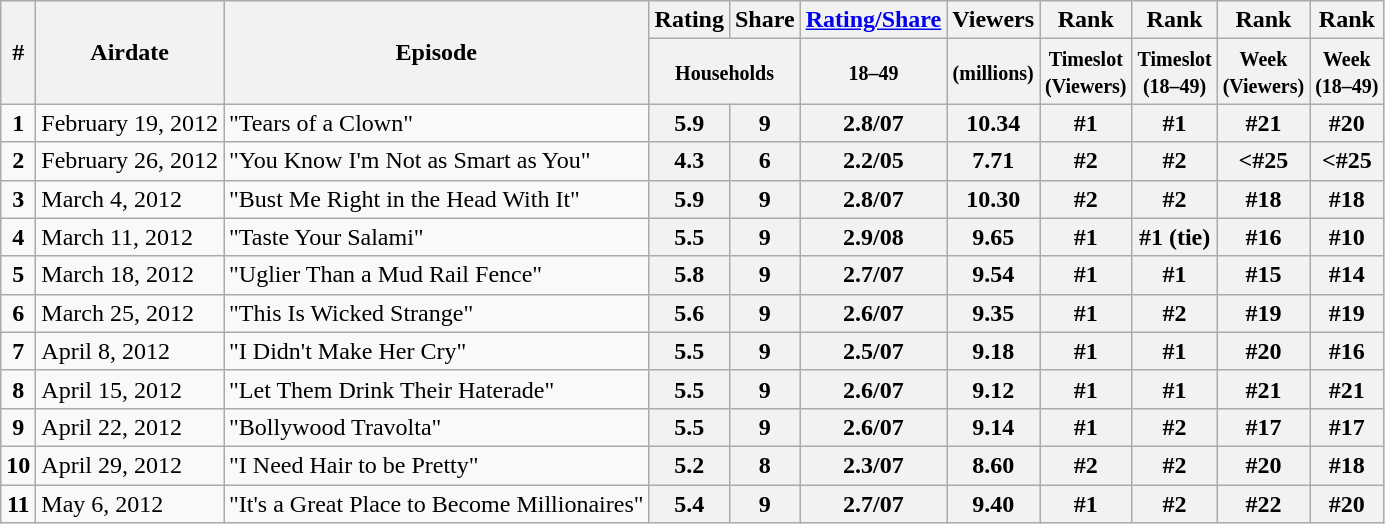<table class="wikitable">
<tr>
<th rowspan="2">#</th>
<th rowspan="2">Airdate</th>
<th rowspan="2">Episode</th>
<th>Rating</th>
<th>Share</th>
<th><a href='#'>Rating/Share</a></th>
<th>Viewers</th>
<th>Rank</th>
<th>Rank</th>
<th>Rank</th>
<th>Rank</th>
</tr>
<tr class="sorttop">
<th colspan="2"><small>Households</small></th>
<th><small>18–49</small></th>
<th><small>(millions)</small></th>
<th><small>Timeslot<br>(Viewers)</small></th>
<th><small>Timeslot<br>(18–49)</small></th>
<th><small>Week<br>(Viewers)</small></th>
<th><small>Week<br>(18–49)</small></th>
</tr>
<tr>
<td style="text-align:center"><strong>1</strong></td>
<td>February 19, 2012</td>
<td>"Tears of a Clown"</td>
<th>5.9</th>
<th>9</th>
<th>2.8/07</th>
<th>10.34</th>
<th>#1</th>
<th>#1</th>
<th>#21</th>
<th>#20</th>
</tr>
<tr>
<td style="text-align:center"><strong>2</strong></td>
<td>February 26, 2012</td>
<td>"You Know I'm Not as Smart as You"</td>
<th>4.3</th>
<th>6</th>
<th>2.2/05</th>
<th>7.71</th>
<th>#2</th>
<th>#2</th>
<th><#25</th>
<th><#25</th>
</tr>
<tr>
<td style="text-align:center"><strong>3</strong></td>
<td>March 4, 2012</td>
<td>"Bust Me Right in the Head With It"</td>
<th>5.9</th>
<th>9</th>
<th>2.8/07</th>
<th>10.30</th>
<th>#2</th>
<th>#2</th>
<th>#18</th>
<th>#18</th>
</tr>
<tr>
<td style="text-align:center"><strong>4</strong></td>
<td>March 11, 2012</td>
<td>"Taste Your Salami"</td>
<th>5.5</th>
<th>9</th>
<th>2.9/08</th>
<th>9.65</th>
<th>#1</th>
<th>#1 (tie)</th>
<th>#16</th>
<th>#10</th>
</tr>
<tr>
<td style="text-align:center"><strong>5</strong></td>
<td>March 18, 2012</td>
<td>"Uglier Than a Mud Rail Fence"</td>
<th>5.8</th>
<th>9</th>
<th>2.7/07</th>
<th>9.54</th>
<th>#1</th>
<th>#1</th>
<th>#15</th>
<th>#14</th>
</tr>
<tr>
<td style="text-align:center"><strong>6</strong></td>
<td>March 25, 2012</td>
<td>"This Is Wicked Strange"</td>
<th>5.6</th>
<th>9</th>
<th>2.6/07</th>
<th>9.35</th>
<th>#1</th>
<th>#2</th>
<th>#19</th>
<th>#19</th>
</tr>
<tr>
<td style="text-align:center"><strong>7</strong></td>
<td>April 8, 2012</td>
<td>"I Didn't Make Her Cry"</td>
<th>5.5</th>
<th>9</th>
<th>2.5/07</th>
<th>9.18</th>
<th>#1</th>
<th>#1</th>
<th>#20</th>
<th>#16</th>
</tr>
<tr>
<td style="text-align:center"><strong>8</strong></td>
<td>April 15, 2012</td>
<td>"Let Them Drink Their Haterade"</td>
<th>5.5</th>
<th>9</th>
<th>2.6/07</th>
<th>9.12</th>
<th>#1</th>
<th>#1</th>
<th>#21</th>
<th>#21</th>
</tr>
<tr>
<td style="text-align:center"><strong>9</strong></td>
<td>April 22, 2012</td>
<td>"Bollywood Travolta"</td>
<th>5.5</th>
<th>9</th>
<th>2.6/07</th>
<th>9.14</th>
<th>#1</th>
<th>#2</th>
<th>#17</th>
<th>#17</th>
</tr>
<tr>
<td style="text-align:center"><strong>10</strong></td>
<td>April 29, 2012</td>
<td>"I Need Hair to be Pretty"</td>
<th>5.2</th>
<th>8</th>
<th>2.3/07</th>
<th>8.60</th>
<th>#2</th>
<th>#2</th>
<th>#20</th>
<th>#18</th>
</tr>
<tr>
<td style="text-align:center"><strong>11</strong></td>
<td>May 6, 2012</td>
<td>"It's a Great Place to Become Millionaires"</td>
<th>5.4</th>
<th>9</th>
<th>2.7/07</th>
<th>9.40</th>
<th>#1</th>
<th>#2</th>
<th>#22</th>
<th>#20</th>
</tr>
</table>
